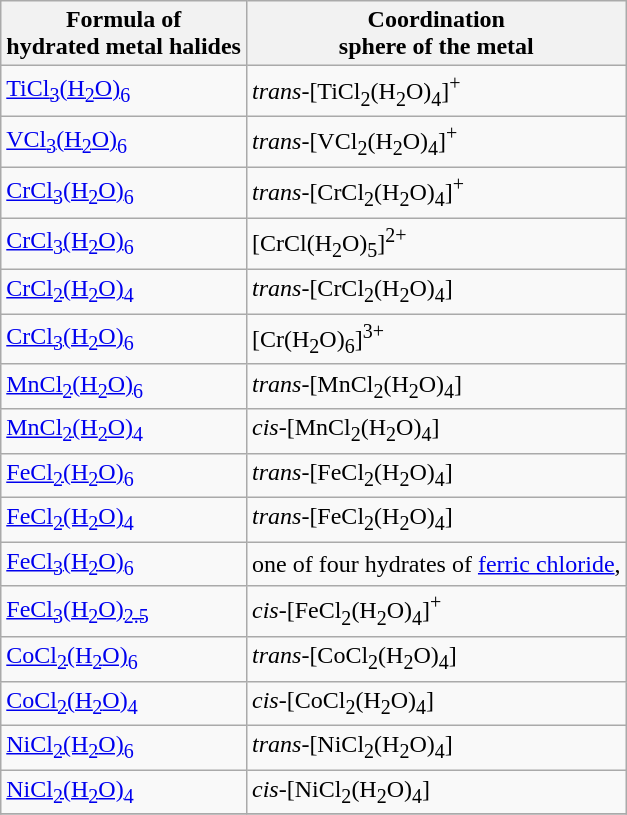<table class="wikitable">
<tr>
<th>Formula of<br> hydrated metal halides</th>
<th>Coordination<br>sphere of the metal</th>
</tr>
<tr>
<td><a href='#'>TiCl<sub>3</sub>(H<sub>2</sub>O)<sub>6</sub></a></td>
<td><em>trans</em>-[TiCl<sub>2</sub>(H<sub>2</sub>O)<sub>4</sub>]<sup>+</sup></td>
</tr>
<tr>
<td><a href='#'>VCl<sub>3</sub>(H<sub>2</sub>O)<sub>6</sub></a></td>
<td><em>trans</em>-[VCl<sub>2</sub>(H<sub>2</sub>O)<sub>4</sub>]<sup>+</sup></td>
</tr>
<tr>
<td><a href='#'>CrCl<sub>3</sub>(H<sub>2</sub>O)<sub>6</sub></a></td>
<td><em>trans</em>-[CrCl<sub>2</sub>(H<sub>2</sub>O)<sub>4</sub>]<sup>+</sup></td>
</tr>
<tr>
<td><a href='#'>CrCl<sub>3</sub>(H<sub>2</sub>O)<sub>6</sub></a></td>
<td>[CrCl(H<sub>2</sub>O)<sub>5</sub>]<sup>2+</sup></td>
</tr>
<tr>
<td><a href='#'>CrCl<sub>2</sub>(H<sub>2</sub>O)<sub>4</sub></a></td>
<td><em>trans</em>-[CrCl<sub>2</sub>(H<sub>2</sub>O)<sub>4</sub>]</td>
</tr>
<tr>
<td><a href='#'>CrCl<sub>3</sub>(H<sub>2</sub>O)<sub>6</sub></a></td>
<td>[Cr(H<sub>2</sub>O)<sub>6</sub>]<sup>3+</sup></td>
</tr>
<tr>
<td><a href='#'>MnCl<sub>2</sub>(H<sub>2</sub>O)<sub>6</sub></a></td>
<td><em>trans</em>-[MnCl<sub>2</sub>(H<sub>2</sub>O)<sub>4</sub>]</td>
</tr>
<tr>
<td><a href='#'>MnCl<sub>2</sub>(H<sub>2</sub>O)<sub>4</sub></a></td>
<td><em>cis</em>-[MnCl<sub>2</sub>(H<sub>2</sub>O)<sub>4</sub>]</td>
</tr>
<tr>
<td><a href='#'>FeCl<sub>2</sub>(H<sub>2</sub>O)<sub>6</sub></a></td>
<td><em>trans</em>-[FeCl<sub>2</sub>(H<sub>2</sub>O)<sub>4</sub>]</td>
</tr>
<tr>
<td><a href='#'>FeCl<sub>2</sub>(H<sub>2</sub>O)<sub>4</sub></a></td>
<td><em>trans</em>-[FeCl<sub>2</sub>(H<sub>2</sub>O)<sub>4</sub>]</td>
</tr>
<tr>
<td><a href='#'>FeCl<sub>3</sub>(H<sub>2</sub>O)<sub>6</sub></a></td>
<td>one of four hydrates of <a href='#'>ferric chloride</a>,</td>
</tr>
<tr>
<td><a href='#'>FeCl<sub>3</sub>(H<sub>2</sub>O)<sub>2.5</sub></a></td>
<td><em>cis</em>-[FeCl<sub>2</sub>(H<sub>2</sub>O)<sub>4</sub>]<sup>+</sup></td>
</tr>
<tr>
<td><a href='#'>CoCl<sub>2</sub>(H<sub>2</sub>O)<sub>6</sub></a></td>
<td><em>trans</em>-[CoCl<sub>2</sub>(H<sub>2</sub>O)<sub>4</sub>]</td>
</tr>
<tr>
<td><a href='#'>CoCl<sub>2</sub>(H<sub>2</sub>O)<sub>4</sub></a></td>
<td><em>cis</em>-[CoCl<sub>2</sub>(H<sub>2</sub>O)<sub>4</sub>]</td>
</tr>
<tr>
<td><a href='#'>NiCl<sub>2</sub>(H<sub>2</sub>O)<sub>6</sub></a></td>
<td><em>trans</em>-[NiCl<sub>2</sub>(H<sub>2</sub>O)<sub>4</sub>]</td>
</tr>
<tr>
<td><a href='#'>NiCl<sub>2</sub>(H<sub>2</sub>O)<sub>4</sub></a></td>
<td><em>cis</em>-[NiCl<sub>2</sub>(H<sub>2</sub>O)<sub>4</sub>]</td>
</tr>
<tr>
</tr>
</table>
